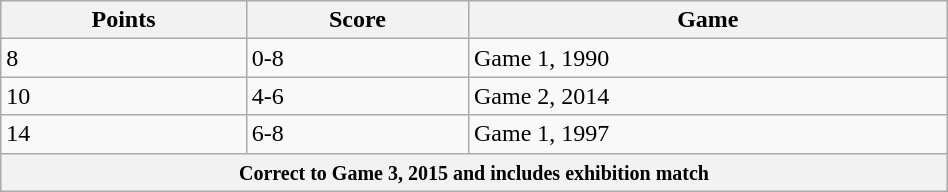<table class="wikitable" width=50%>
<tr>
<th>Points</th>
<th>Score</th>
<th>Game</th>
</tr>
<tr>
<td>8</td>
<td>0-8</td>
<td>Game 1, 1990</td>
</tr>
<tr>
<td>10</td>
<td>4-6</td>
<td>Game 2, 2014</td>
</tr>
<tr>
<td>14</td>
<td>6-8</td>
<td>Game 1, 1997</td>
</tr>
<tr>
<th colspan="4"><small>Correct to Game 3, 2015 and includes exhibition match</small></th>
</tr>
</table>
